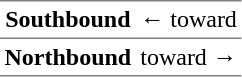<table border="1" cellspacing="0" cellpadding="3" frame="hsides" rules="rows">
<tr>
<th><span>Southbound</span></th>
<td>←  toward </td>
</tr>
<tr>
<th><span>Northbound</span></th>
<td>  toward  →</td>
</tr>
</table>
